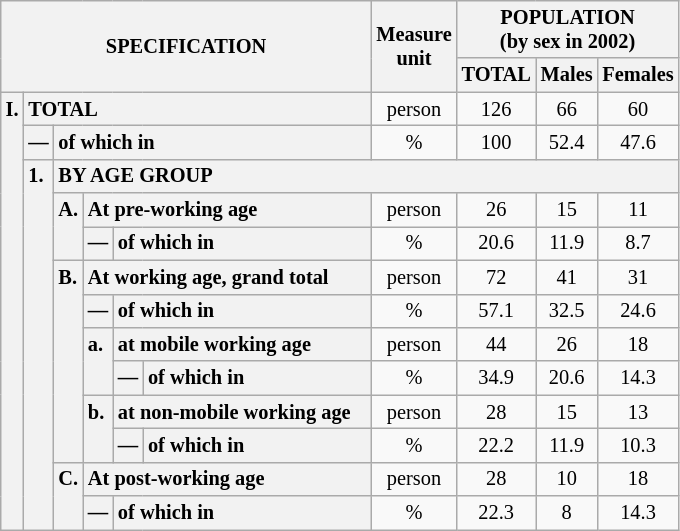<table class="wikitable" style="font-size:85%; text-align:center">
<tr>
<th rowspan="2" colspan="6">SPECIFICATION</th>
<th rowspan="2">Measure<br> unit</th>
<th colspan="3" rowspan="1">POPULATION<br> (by sex in 2002)</th>
</tr>
<tr>
<th>TOTAL</th>
<th>Males</th>
<th>Females</th>
</tr>
<tr>
<th style="text-align:left" valign="top" rowspan="13">I.</th>
<th style="text-align:left" colspan="5">TOTAL</th>
<td>person</td>
<td>126</td>
<td>66</td>
<td>60</td>
</tr>
<tr>
<th style="text-align:left" valign="top">—</th>
<th style="text-align:left" colspan="4">of which in</th>
<td>%</td>
<td>100</td>
<td>52.4</td>
<td>47.6</td>
</tr>
<tr>
<th style="text-align:left" valign="top" rowspan="11">1.</th>
<th style="text-align:left" colspan="19">BY AGE GROUP</th>
</tr>
<tr>
<th style="text-align:left" valign="top" rowspan="2">A.</th>
<th style="text-align:left" colspan="3">At pre-working age</th>
<td>person</td>
<td>26</td>
<td>15</td>
<td>11</td>
</tr>
<tr>
<th style="text-align:left" valign="top">—</th>
<th style="text-align:left" valign="top" colspan="2">of which in</th>
<td>%</td>
<td>20.6</td>
<td>11.9</td>
<td>8.7</td>
</tr>
<tr>
<th style="text-align:left" valign="top" rowspan="6">B.</th>
<th style="text-align:left" colspan="3">At working age, grand total</th>
<td>person</td>
<td>72</td>
<td>41</td>
<td>31</td>
</tr>
<tr>
<th style="text-align:left" valign="top">—</th>
<th style="text-align:left" valign="top" colspan="2">of which in</th>
<td>%</td>
<td>57.1</td>
<td>32.5</td>
<td>24.6</td>
</tr>
<tr>
<th style="text-align:left" valign="top" rowspan="2">a.</th>
<th style="text-align:left" colspan="2">at mobile working age</th>
<td>person</td>
<td>44</td>
<td>26</td>
<td>18</td>
</tr>
<tr>
<th style="text-align:left" valign="top">—</th>
<th style="text-align:left" valign="top" colspan="1">of which in                        </th>
<td>%</td>
<td>34.9</td>
<td>20.6</td>
<td>14.3</td>
</tr>
<tr>
<th style="text-align:left" valign="top" rowspan="2">b.</th>
<th style="text-align:left" colspan="2">at non-mobile working age</th>
<td>person</td>
<td>28</td>
<td>15</td>
<td>13</td>
</tr>
<tr>
<th style="text-align:left" valign="top">—</th>
<th style="text-align:left" valign="top" colspan="1">of which in                        </th>
<td>%</td>
<td>22.2</td>
<td>11.9</td>
<td>10.3</td>
</tr>
<tr>
<th style="text-align:left" valign="top" rowspan="2">C.</th>
<th style="text-align:left" colspan="3">At post-working age</th>
<td>person</td>
<td>28</td>
<td>10</td>
<td>18</td>
</tr>
<tr>
<th style="text-align:left" valign="top">—</th>
<th style="text-align:left" valign="top" colspan="2">of which in</th>
<td>%</td>
<td>22.3</td>
<td>8</td>
<td>14.3</td>
</tr>
</table>
